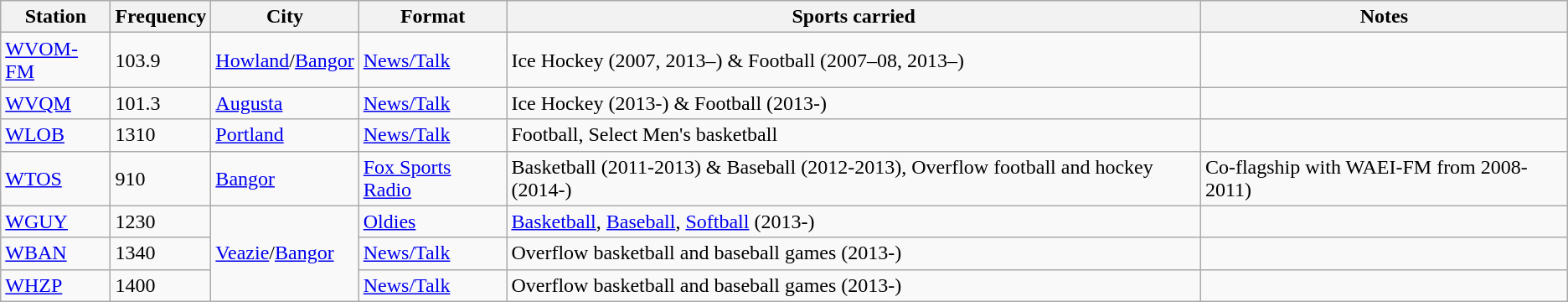<table class="wikitable">
<tr>
<th>Station</th>
<th>Frequency</th>
<th>City</th>
<th>Format</th>
<th>Sports carried</th>
<th>Notes</th>
</tr>
<tr>
<td><a href='#'>WVOM-FM</a></td>
<td data-sort-value=103900>103.9</td>
<td><a href='#'>Howland</a>/<a href='#'>Bangor</a></td>
<td><a href='#'>News/Talk</a></td>
<td>Ice Hockey (2007, 2013–) & Football (2007–08, 2013–)</td>
<td></td>
</tr>
<tr>
<td><a href='#'>WVQM</a></td>
<td data-sort-value=101300>101.3</td>
<td><a href='#'>Augusta</a></td>
<td><a href='#'>News/Talk</a></td>
<td>Ice Hockey (2013-) & Football (2013-)</td>
<td></td>
</tr>
<tr>
<td><a href='#'>WLOB</a></td>
<td data-sort-value=001310>1310</td>
<td><a href='#'>Portland</a></td>
<td><a href='#'>News/Talk</a></td>
<td>Football, Select Men's basketball</td>
<td></td>
</tr>
<tr>
<td><a href='#'>WTOS</a></td>
<td data-sort-value=000910>910</td>
<td><a href='#'>Bangor</a></td>
<td><a href='#'>Fox Sports Radio</a></td>
<td>Basketball (2011-2013) & Baseball (2012-2013), Overflow football and hockey (2014-)</td>
<td>Co-flagship with WAEI-FM from 2008-2011)</td>
</tr>
<tr>
<td><a href='#'>WGUY</a></td>
<td data-sort-value=001230>1230</td>
<td rowspan=3><a href='#'>Veazie</a>/<a href='#'>Bangor</a></td>
<td><a href='#'>Oldies</a></td>
<td><a href='#'>Basketball</a>, <a href='#'>Baseball</a>, <a href='#'>Softball</a> (2013-)</td>
<td></td>
</tr>
<tr>
<td><a href='#'>WBAN</a></td>
<td data-sort-value=001340>1340</td>
<td><a href='#'>News/Talk</a></td>
<td>Overflow basketball and baseball games (2013-)</td>
<td></td>
</tr>
<tr>
<td><a href='#'>WHZP</a></td>
<td data-sort-value=001400>1400</td>
<td><a href='#'>News/Talk</a></td>
<td>Overflow basketball and baseball games (2013-)</td>
<td></td>
</tr>
</table>
